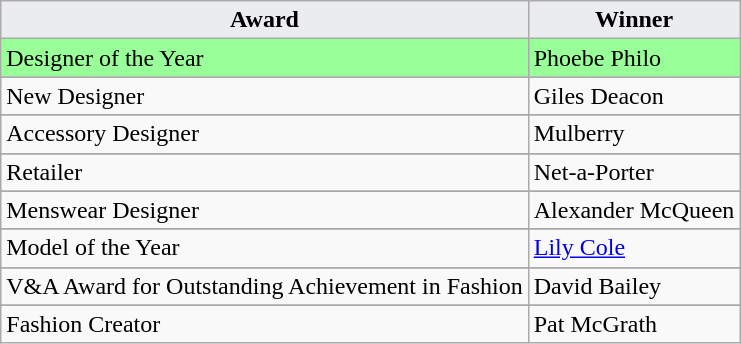<table class="wikitable">
<tr>
<th style="background:#EAECF0">Award</th>
<th style="background:#EAECF0">Winner</th>
</tr>
<tr>
<td style="background:#99ff99">Designer of the Year</td>
<td style="background:#99ff99">Phoebe Philo</td>
</tr>
<tr>
</tr>
<tr>
<td>New Designer</td>
<td>Giles Deacon</td>
</tr>
<tr>
</tr>
<tr>
<td>Accessory Designer</td>
<td>Mulberry</td>
</tr>
<tr>
</tr>
<tr>
<td>Retailer</td>
<td>Net-a-Porter</td>
</tr>
<tr>
</tr>
<tr>
<td>Menswear Designer</td>
<td>Alexander McQueen</td>
</tr>
<tr>
</tr>
<tr>
<td>Model of the Year</td>
<td><a href='#'>Lily Cole</a></td>
</tr>
<tr>
</tr>
<tr>
<td>V&A Award for Outstanding Achievement in Fashion</td>
<td>David Bailey</td>
</tr>
<tr>
</tr>
<tr>
<td>Fashion Creator</td>
<td>Pat McGrath</td>
</tr>
</table>
